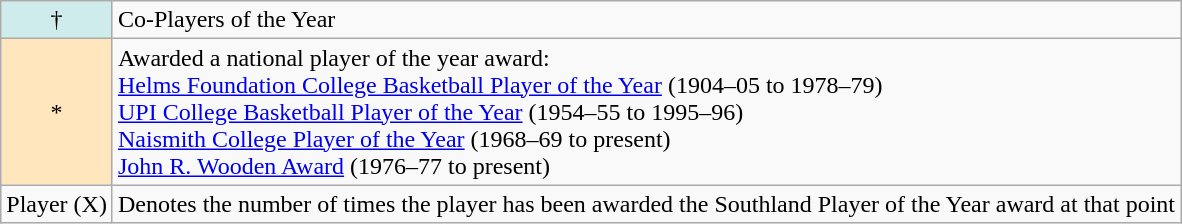<table class="wikitable">
<tr>
<td style="background-color:#CFECEC;" align="center">†</td>
<td>Co-Players of the Year</td>
</tr>
<tr>
<td style="background-color:#FFE6BD;" align="center">*</td>
<td>Awarded a national player of the year award: <br><a href='#'>Helms Foundation College Basketball Player of the Year</a> (1904–05 to 1978–79)<br> <a href='#'>UPI College Basketball Player of the Year</a> (1954–55 to 1995–96)<br> <a href='#'>Naismith College Player of the Year</a> (1968–69 to present)<br> <a href='#'>John R. Wooden Award</a> (1976–77 to present)</td>
</tr>
<tr>
<td>Player (X)</td>
<td>Denotes the number of times the player has been awarded the Southland Player of the Year award at that point</td>
</tr>
</table>
